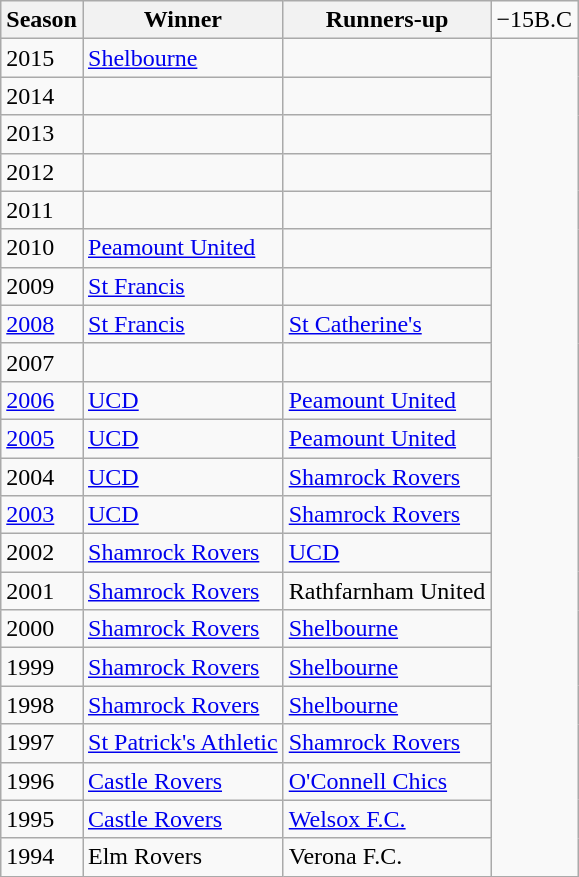<table class="wikitable collapsible">
<tr>
<th>Season</th>
<th>Winner</th>
<th>Runners-up</th>
<td>−15B.C</td>
</tr>
<tr>
<td>2015</td>
<td><a href='#'>Shelbourne</a></td>
<td></td>
</tr>
<tr>
<td>2014</td>
<td></td>
<td></td>
</tr>
<tr>
<td>2013</td>
<td></td>
<td></td>
</tr>
<tr>
<td>2012</td>
<td></td>
<td></td>
</tr>
<tr>
<td>2011</td>
<td></td>
<td></td>
</tr>
<tr>
<td>2010</td>
<td><a href='#'>Peamount United</a></td>
<td></td>
</tr>
<tr>
<td>2009</td>
<td><a href='#'>St Francis</a></td>
<td></td>
</tr>
<tr>
<td><a href='#'>2008</a></td>
<td><a href='#'>St Francis</a></td>
<td><a href='#'>St Catherine's</a></td>
</tr>
<tr>
<td>2007</td>
<td></td>
<td></td>
</tr>
<tr>
<td><a href='#'>2006</a></td>
<td><a href='#'>UCD</a></td>
<td><a href='#'>Peamount United</a></td>
</tr>
<tr>
<td><a href='#'>2005</a></td>
<td><a href='#'>UCD</a></td>
<td><a href='#'>Peamount United</a></td>
</tr>
<tr>
<td>2004</td>
<td><a href='#'>UCD</a></td>
<td><a href='#'>Shamrock Rovers</a></td>
</tr>
<tr>
<td><a href='#'>2003</a></td>
<td><a href='#'>UCD</a></td>
<td><a href='#'>Shamrock Rovers</a></td>
</tr>
<tr>
<td>2002</td>
<td><a href='#'>Shamrock Rovers</a></td>
<td><a href='#'>UCD</a></td>
</tr>
<tr>
<td>2001</td>
<td><a href='#'>Shamrock Rovers</a></td>
<td>Rathfarnham United</td>
</tr>
<tr>
<td>2000</td>
<td><a href='#'>Shamrock Rovers</a></td>
<td><a href='#'>Shelbourne</a></td>
</tr>
<tr>
<td>1999</td>
<td><a href='#'>Shamrock Rovers</a></td>
<td><a href='#'>Shelbourne</a></td>
</tr>
<tr>
<td>1998</td>
<td><a href='#'>Shamrock Rovers</a></td>
<td><a href='#'>Shelbourne</a></td>
</tr>
<tr>
<td>1997</td>
<td><a href='#'>St Patrick's Athletic</a></td>
<td><a href='#'>Shamrock Rovers</a></td>
</tr>
<tr>
<td>1996</td>
<td><a href='#'>Castle Rovers</a></td>
<td><a href='#'>O'Connell Chics</a></td>
</tr>
<tr>
<td>1995</td>
<td><a href='#'>Castle Rovers</a></td>
<td><a href='#'>Welsox F.C.</a></td>
</tr>
<tr>
<td>1994</td>
<td>Elm Rovers</td>
<td>Verona F.C.</td>
</tr>
</table>
